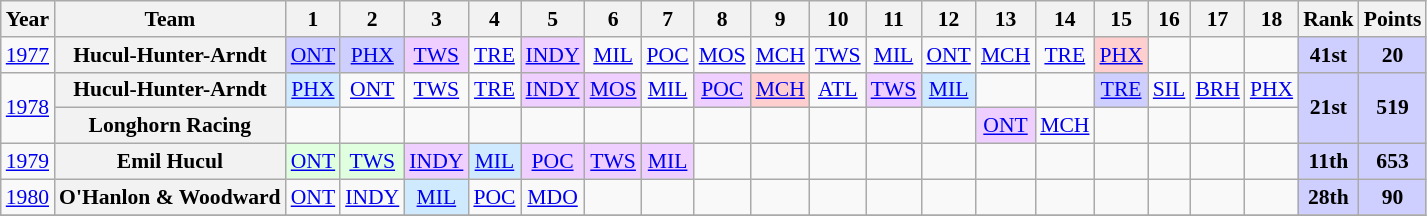<table class="wikitable" style="text-align:center; font-size:90%">
<tr>
<th>Year</th>
<th>Team</th>
<th>1</th>
<th>2</th>
<th>3</th>
<th>4</th>
<th>5</th>
<th>6</th>
<th>7</th>
<th>8</th>
<th>9</th>
<th>10</th>
<th>11</th>
<th>12</th>
<th>13</th>
<th>14</th>
<th>15</th>
<th>16</th>
<th>17</th>
<th>18</th>
<th>Rank</th>
<th>Points</th>
</tr>
<tr>
<td><a href='#'>1977</a></td>
<th>Hucul-Hunter-Arndt</th>
<td style="background:#CFCFFF;"><a href='#'>ONT</a><br></td>
<td style="background:#CFCFFF;"><a href='#'>PHX</a><br></td>
<td style="background:#EFCFFF;"><a href='#'>TWS</a><br></td>
<td><a href='#'>TRE</a></td>
<td style="background:#EFCFFF;"><a href='#'>INDY</a><br></td>
<td><a href='#'>MIL</a></td>
<td><a href='#'>POC</a></td>
<td><a href='#'>MOS</a></td>
<td><a href='#'>MCH</a></td>
<td><a href='#'>TWS</a></td>
<td><a href='#'>MIL</a></td>
<td><a href='#'>ONT</a></td>
<td><a href='#'>MCH</a></td>
<td><a href='#'>TRE</a></td>
<td style="background:#FFCFCF;"><a href='#'>PHX</a><br></td>
<td></td>
<td></td>
<td></td>
<th style="background:#CFCFFF;">41st</th>
<th style="background:#CFCFFF;">20</th>
</tr>
<tr>
<td rowspan=2><a href='#'>1978</a></td>
<th>Hucul-Hunter-Arndt</th>
<td style="background:#CFEAFF;"><a href='#'>PHX</a><br></td>
<td><a href='#'>ONT</a></td>
<td><a href='#'>TWS</a></td>
<td><a href='#'>TRE</a></td>
<td style="background:#EFCFFF;"><a href='#'>INDY</a><br></td>
<td style="background:#EFCFFF;"><a href='#'>MOS</a><br></td>
<td><a href='#'>MIL</a></td>
<td style="background:#EFCFFF;"><a href='#'>POC</a><br></td>
<td style="background:#FFCFCF;"><a href='#'>MCH</a><br></td>
<td><a href='#'>ATL</a></td>
<td style="background:#EFCFFF;"><a href='#'>TWS</a><br></td>
<td style="background:#CFEAFF;"><a href='#'>MIL</a><br></td>
<td></td>
<td></td>
<td style="background:#CFCFFF;"><a href='#'>TRE</a><br></td>
<td><a href='#'>SIL</a></td>
<td><a href='#'>BRH</a></td>
<td><a href='#'>PHX</a></td>
<th style="background:#CFCFFF;" rowspan=2>21st</th>
<th style="background:#CFCFFF;" rowspan=2>519</th>
</tr>
<tr>
<th>Longhorn Racing</th>
<td></td>
<td></td>
<td></td>
<td></td>
<td></td>
<td></td>
<td></td>
<td></td>
<td></td>
<td></td>
<td></td>
<td></td>
<td style="background:#EFCFFF;"><a href='#'>ONT</a><br></td>
<td><a href='#'>MCH</a></td>
<td></td>
<td></td>
<td></td>
<td></td>
</tr>
<tr>
<td><a href='#'>1979</a></td>
<th>Emil Hucul</th>
<td style="background:#DFFFDF;"><a href='#'>ONT</a><br></td>
<td style="background:#DFFFDF;"><a href='#'>TWS</a><br></td>
<td style="background:#EFCFFF;"><a href='#'>INDY</a><br></td>
<td style="background:#CFEAFF;"><a href='#'>MIL</a><br></td>
<td style="background:#EFCFFF;"><a href='#'>POC</a><br></td>
<td style="background:#EFCFFF;"><a href='#'>TWS</a><br></td>
<td style="background:#EFCFFF;"><a href='#'>MIL</a><br></td>
<td></td>
<td></td>
<td></td>
<td></td>
<td></td>
<td></td>
<td></td>
<td></td>
<td></td>
<td></td>
<td></td>
<th style="background:#CFCFFF;">11th</th>
<th style="background:#CFCFFF;">653</th>
</tr>
<tr>
<td><a href='#'>1980</a></td>
<th>O'Hanlon & Woodward</th>
<td><a href='#'>ONT</a></td>
<td><a href='#'>INDY</a></td>
<td style="background:#CFEAFF;"><a href='#'>MIL</a><br></td>
<td><a href='#'>POC</a></td>
<td><a href='#'>MDO</a></td>
<td></td>
<td></td>
<td></td>
<td></td>
<td></td>
<td></td>
<td></td>
<td></td>
<td></td>
<td></td>
<td></td>
<td></td>
<td></td>
<th style="background:#CFCFFF;">28th</th>
<th style="background:#CFCFFF;">90</th>
</tr>
<tr>
</tr>
</table>
